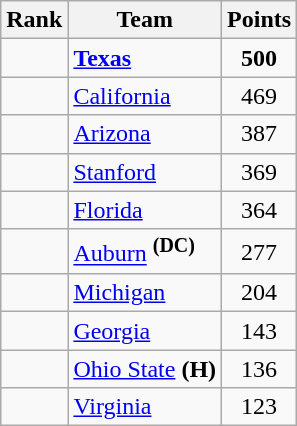<table class="wikitable sortable" style="text-align:center">
<tr>
<th>Rank</th>
<th>Team</th>
<th>Points</th>
</tr>
<tr>
<td></td>
<td align=left><strong><a href='#'>Texas</a></strong></td>
<td><strong>500</strong></td>
</tr>
<tr>
<td></td>
<td align=left><a href='#'>California</a></td>
<td>469</td>
</tr>
<tr>
<td></td>
<td align=left><a href='#'>Arizona</a></td>
<td>387</td>
</tr>
<tr>
<td></td>
<td align=left><a href='#'>Stanford</a></td>
<td>369</td>
</tr>
<tr>
<td></td>
<td align=left><a href='#'>Florida</a></td>
<td>364</td>
</tr>
<tr>
<td></td>
<td align=left><a href='#'>Auburn</a> <sup><strong>(DC)</strong></sup></td>
<td>277</td>
</tr>
<tr>
<td></td>
<td align=left><a href='#'>Michigan</a></td>
<td>204</td>
</tr>
<tr>
<td></td>
<td align=left><a href='#'>Georgia</a></td>
<td>143</td>
</tr>
<tr>
<td></td>
<td align=left><a href='#'>Ohio State</a> <strong>(H)</strong></td>
<td>136</td>
</tr>
<tr>
<td></td>
<td align=left><a href='#'>Virginia</a></td>
<td>123</td>
</tr>
</table>
